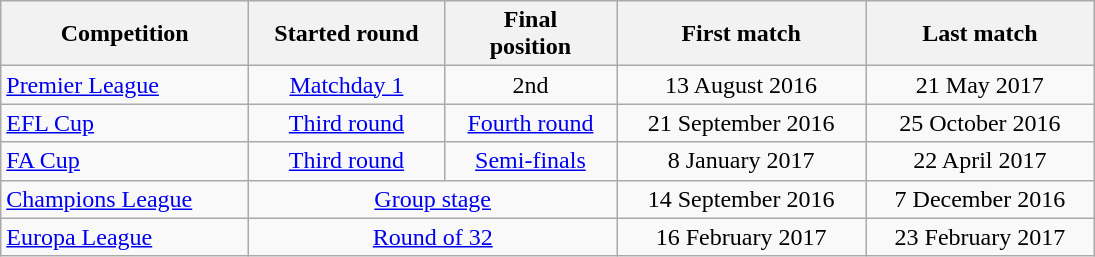<table class=wikitable style="text-align:center; width:730px">
<tr>
<th style=text-align:center; width:150px;>Competition</th>
<th style=text-align:center; width:100px;>Started round</th>
<th style=text-align:center; width:100px;>Final <br> position</th>
<th style=text-align:center; width:150px;>First match</th>
<th style=text-align:center; width:150px;>Last match</th>
</tr>
<tr>
<td style=text-align:left;><a href='#'>Premier League</a></td>
<td><a href='#'>Matchday 1</a></td>
<td>2nd</td>
<td>13 August 2016</td>
<td>21 May 2017</td>
</tr>
<tr>
<td style=text-align:left;><a href='#'>EFL Cup</a></td>
<td><a href='#'>Third round</a></td>
<td><a href='#'>Fourth round</a></td>
<td>21 September 2016</td>
<td>25 October 2016</td>
</tr>
<tr>
<td style=text-align:left;><a href='#'>FA Cup</a></td>
<td><a href='#'>Third round</a></td>
<td><a href='#'>Semi-finals</a></td>
<td>8 January 2017</td>
<td>22 April 2017</td>
</tr>
<tr>
<td style=text-align:left;><a href='#'>Champions League</a></td>
<td colspan=2><a href='#'>Group stage</a></td>
<td>14 September 2016</td>
<td>7 December 2016</td>
</tr>
<tr>
<td style=text-align:left;><a href='#'>Europa League</a></td>
<td colspan=2><a href='#'>Round of 32</a></td>
<td>16 February 2017</td>
<td>23 February 2017</td>
</tr>
</table>
